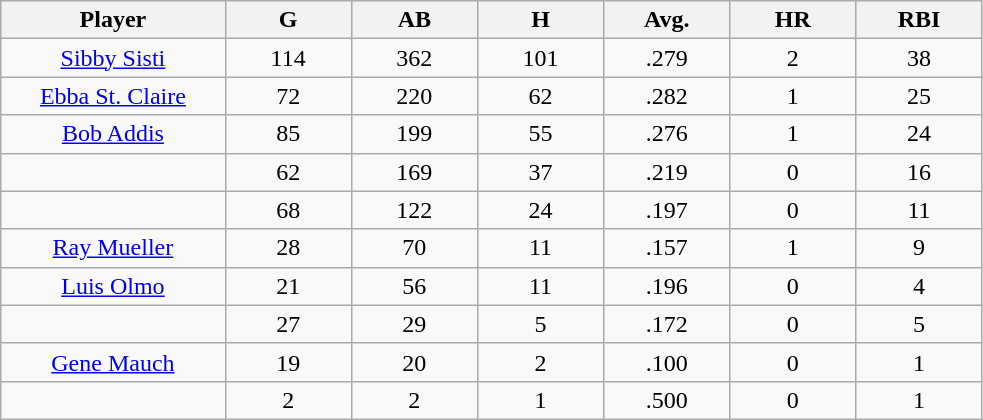<table class="wikitable sortable">
<tr>
<th bgcolor="#DDDDFF" width="16%">Player</th>
<th bgcolor="#DDDDFF" width="9%">G</th>
<th bgcolor="#DDDDFF" width="9%">AB</th>
<th bgcolor="#DDDDFF" width="9%">H</th>
<th bgcolor="#DDDDFF" width="9%">Avg.</th>
<th bgcolor="#DDDDFF" width="9%">HR</th>
<th bgcolor="#DDDDFF" width="9%">RBI</th>
</tr>
<tr align="center">
<td><a href='#'>Sibby Sisti</a></td>
<td>114</td>
<td>362</td>
<td>101</td>
<td>.279</td>
<td>2</td>
<td>38</td>
</tr>
<tr align="center">
<td><a href='#'>Ebba St. Claire</a></td>
<td>72</td>
<td>220</td>
<td>62</td>
<td>.282</td>
<td>1</td>
<td>25</td>
</tr>
<tr align="center">
<td><a href='#'>Bob Addis</a></td>
<td>85</td>
<td>199</td>
<td>55</td>
<td>.276</td>
<td>1</td>
<td>24</td>
</tr>
<tr align="center">
<td></td>
<td>62</td>
<td>169</td>
<td>37</td>
<td>.219</td>
<td>0</td>
<td>16</td>
</tr>
<tr align="center">
<td></td>
<td>68</td>
<td>122</td>
<td>24</td>
<td>.197</td>
<td>0</td>
<td>11</td>
</tr>
<tr align="center">
<td><a href='#'>Ray Mueller</a></td>
<td>28</td>
<td>70</td>
<td>11</td>
<td>.157</td>
<td>1</td>
<td>9</td>
</tr>
<tr align="center">
<td><a href='#'>Luis Olmo</a></td>
<td>21</td>
<td>56</td>
<td>11</td>
<td>.196</td>
<td>0</td>
<td>4</td>
</tr>
<tr align="center">
<td></td>
<td>27</td>
<td>29</td>
<td>5</td>
<td>.172</td>
<td>0</td>
<td>5</td>
</tr>
<tr align="center">
<td><a href='#'>Gene Mauch</a></td>
<td>19</td>
<td>20</td>
<td>2</td>
<td>.100</td>
<td>0</td>
<td>1</td>
</tr>
<tr align="center">
<td></td>
<td>2</td>
<td>2</td>
<td>1</td>
<td>.500</td>
<td>0</td>
<td>1</td>
</tr>
</table>
